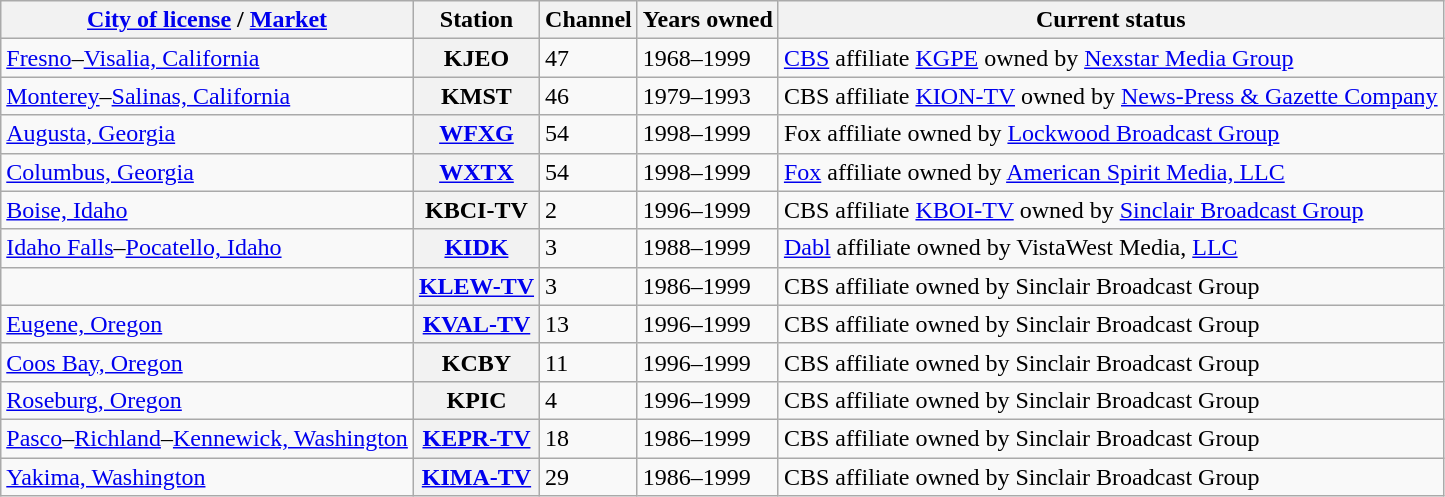<table class="wikitable">
<tr>
<th><a href='#'>City of license</a> / <a href='#'>Market</a></th>
<th>Station</th>
<th>Channel</th>
<th>Years owned</th>
<th>Current status</th>
</tr>
<tr>
<td><a href='#'>Fresno</a>–<a href='#'>Visalia, California</a></td>
<th>KJEO</th>
<td>47</td>
<td>1968–1999</td>
<td><a href='#'>CBS</a> affiliate <a href='#'>KGPE</a> owned by <a href='#'>Nexstar Media Group</a></td>
</tr>
<tr>
<td><a href='#'>Monterey</a>–<a href='#'>Salinas, California</a></td>
<th>KMST</th>
<td>46</td>
<td>1979–1993</td>
<td>CBS affiliate <a href='#'>KION-TV</a> owned by <a href='#'>News-Press & Gazette Company</a></td>
</tr>
<tr>
<td><a href='#'>Augusta, Georgia</a></td>
<th><a href='#'>WFXG</a></th>
<td>54</td>
<td>1998–1999</td>
<td>Fox affiliate owned by <a href='#'>Lockwood Broadcast Group</a></td>
</tr>
<tr>
<td><a href='#'>Columbus, Georgia</a></td>
<th><a href='#'>WXTX</a></th>
<td>54</td>
<td>1998–1999</td>
<td><a href='#'>Fox</a> affiliate owned by <a href='#'>American Spirit Media, LLC</a></td>
</tr>
<tr>
<td><a href='#'>Boise, Idaho</a></td>
<th>KBCI-TV</th>
<td>2</td>
<td>1996–1999</td>
<td>CBS affiliate <a href='#'>KBOI-TV</a> owned by <a href='#'>Sinclair Broadcast Group</a></td>
</tr>
<tr>
<td><a href='#'>Idaho Falls</a>–<a href='#'>Pocatello, Idaho</a></td>
<th><a href='#'>KIDK</a></th>
<td>3</td>
<td>1988–1999</td>
<td><a href='#'>Dabl</a> affiliate owned by VistaWest Media, <a href='#'>LLC</a></td>
</tr>
<tr>
<td></td>
<th><a href='#'>KLEW-TV</a></th>
<td>3</td>
<td>1986–1999</td>
<td>CBS affiliate owned by Sinclair Broadcast Group</td>
</tr>
<tr>
<td><a href='#'>Eugene, Oregon</a></td>
<th><a href='#'>KVAL-TV</a></th>
<td>13</td>
<td>1996–1999</td>
<td>CBS affiliate owned by Sinclair Broadcast Group</td>
</tr>
<tr>
<td><a href='#'>Coos Bay, Oregon</a></td>
<th>KCBY</th>
<td>11</td>
<td>1996–1999</td>
<td>CBS affiliate owned by Sinclair Broadcast Group</td>
</tr>
<tr>
<td><a href='#'>Roseburg, Oregon</a></td>
<th>KPIC</th>
<td>4</td>
<td>1996–1999</td>
<td>CBS affiliate owned by Sinclair Broadcast Group</td>
</tr>
<tr>
<td><a href='#'>Pasco</a>–<a href='#'>Richland</a>–<a href='#'>Kennewick, Washington</a></td>
<th><a href='#'>KEPR-TV</a></th>
<td>18</td>
<td>1986–1999</td>
<td>CBS affiliate owned by Sinclair Broadcast Group</td>
</tr>
<tr>
<td><a href='#'>Yakima, Washington</a></td>
<th><a href='#'>KIMA-TV</a></th>
<td>29</td>
<td>1986–1999</td>
<td>CBS affiliate owned by Sinclair Broadcast Group</td>
</tr>
</table>
